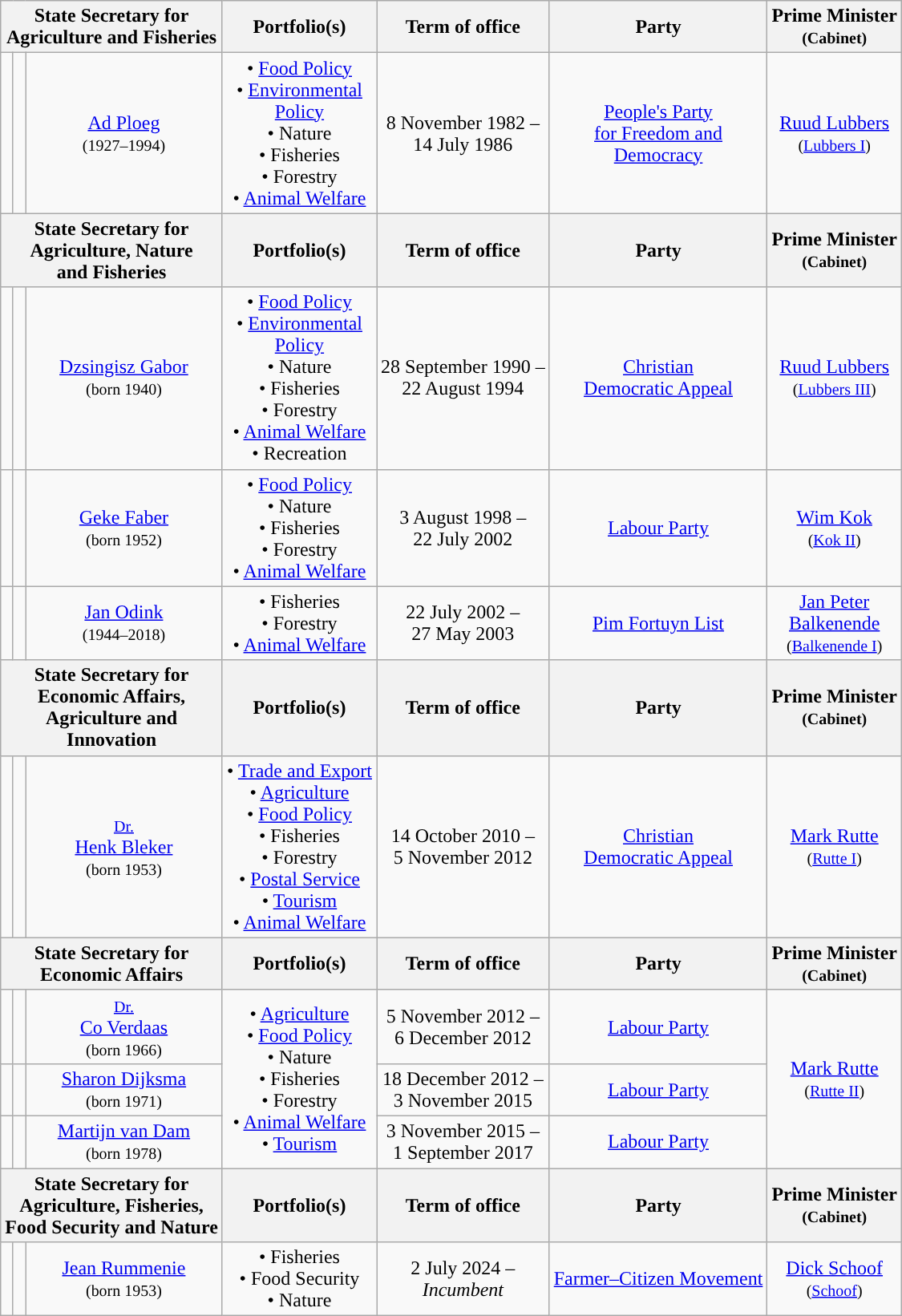<table class="wikitable" style="text-align:center">
<tr>
<th colspan=3>State Secretary for <br> Agriculture and Fisheries</th>
<th>Portfolio(s)</th>
<th>Term of office</th>
<th>Party</th>
<th>Prime Minister <br> <small>(Cabinet)</small></th>
</tr>
<tr>
<td style="background:"></td>
<td></td>
<td><a href='#'>Ad Ploeg</a> <br> <small>(1927–1994)</small></td>
<td>• <a href='#'>Food Policy</a> <br> • <a href='#'>Environmental <br> Policy</a> <br> • Nature <br> • Fisheries <br> • Forestry <br> • <a href='#'>Animal Welfare</a></td>
<td>8 November 1982 – <br> 14 July 1986</td>
<td><a href='#'>People's Party <br> for Freedom and <br> Democracy</a></td>
<td><a href='#'>Ruud Lubbers</a> <br> <small>(<a href='#'>Lubbers I</a>)</small> <br></td>
</tr>
<tr>
<th colspan=3>State Secretary for <br> Agriculture, Nature <br> and Fisheries</th>
<th>Portfolio(s)</th>
<th>Term of office</th>
<th>Party</th>
<th>Prime Minister <br> <small>(Cabinet)</small></th>
</tr>
<tr>
<td style="background:"></td>
<td></td>
<td><a href='#'>Dzsingisz Gabor</a> <br> <small>(born 1940)</small></td>
<td>• <a href='#'>Food Policy</a> <br> • <a href='#'>Environmental <br> Policy</a> <br> • Nature <br> • Fisheries <br> • Forestry <br> • <a href='#'>Animal Welfare</a> <br> • Recreation</td>
<td>28 September 1990 – <br> 22 August 1994</td>
<td><a href='#'>Christian <br> Democratic Appeal</a></td>
<td><a href='#'>Ruud Lubbers</a> <br> <small>(<a href='#'>Lubbers III</a>)</small> <br></td>
</tr>
<tr>
<td style="background:"></td>
<td></td>
<td><a href='#'>Geke Faber</a> <br> <small>(born 1952)</small></td>
<td>• <a href='#'>Food Policy</a> <br> • Nature <br> • Fisheries <br> • Forestry <br> • <a href='#'>Animal Welfare</a></td>
<td>3 August 1998 – <br> 22 July 2002</td>
<td><a href='#'>Labour Party</a></td>
<td><a href='#'>Wim Kok</a> <br> <small>(<a href='#'>Kok II</a>)</small> <br></td>
</tr>
<tr>
<td style="background:"></td>
<td></td>
<td><a href='#'>Jan Odink</a> <br> <small>(1944–2018)</small></td>
<td>• Fisheries <br> • Forestry <br> • <a href='#'>Animal Welfare</a></td>
<td>22 July 2002 – <br> 27 May 2003</td>
<td><a href='#'>Pim Fortuyn List</a></td>
<td><a href='#'>Jan Peter <br> Balkenende</a> <br> <small>(<a href='#'>Balkenende I</a>)</small> <br></td>
</tr>
<tr>
<th colspan=3>State Secretary for <br> Economic Affairs, <br> Agriculture and <br> Innovation</th>
<th>Portfolio(s)</th>
<th>Term of office</th>
<th>Party</th>
<th>Prime Minister <br> <small>(Cabinet)</small></th>
</tr>
<tr>
<td style="background:"></td>
<td></td>
<td><small><a href='#'>Dr.</a></small> <br> <a href='#'>Henk Bleker</a> <br> <small>(born 1953)</small></td>
<td>• <a href='#'>Trade and Export</a> <br> • <a href='#'>Agriculture</a> <br> • <a href='#'>Food Policy</a> <br> • Fisheries <br> • Forestry <br> • <a href='#'>Postal Service</a> <br> • <a href='#'>Tourism</a> <br> • <a href='#'>Animal Welfare</a> <br> </td>
<td>14 October 2010 – <br> 5 November 2012</td>
<td><a href='#'>Christian <br> Democratic Appeal</a></td>
<td><a href='#'>Mark Rutte</a> <br> <small>(<a href='#'>Rutte I</a>)</small> <br></td>
</tr>
<tr>
<th colspan=3>State Secretary for <br> Economic Affairs</th>
<th>Portfolio(s)</th>
<th>Term of office</th>
<th>Party</th>
<th>Prime Minister <br> <small>(Cabinet)</small></th>
</tr>
<tr>
<td style="background:"></td>
<td></td>
<td><small><a href='#'>Dr.</a></small> <br> <a href='#'>Co Verdaas</a> <br> <small>(born 1966)</small></td>
<td rowspan=3>• <a href='#'>Agriculture</a> <br> • <a href='#'>Food Policy</a> <br> • Nature <br> • Fisheries <br> • Forestry <br> • <a href='#'>Animal Welfare</a> <br> • <a href='#'>Tourism</a> <br> </td>
<td>5 November 2012 – <br> 6 December 2012 <br> </td>
<td><a href='#'>Labour Party</a></td>
<td rowspan=3><a href='#'>Mark Rutte</a> <br> <small>(<a href='#'>Rutte II</a>)</small> <br></td>
</tr>
<tr>
<td style="background:"></td>
<td></td>
<td><a href='#'>Sharon Dijksma</a> <br> <small>(born 1971)</small></td>
<td>18 December 2012 – <br> 3 November 2015 <br> </td>
<td><a href='#'>Labour Party</a></td>
</tr>
<tr>
<td style="background:"></td>
<td></td>
<td><a href='#'>Martijn van Dam</a> <br> <small>(born 1978)</small></td>
<td>3 November 2015 – <br> 1 September 2017 <br> </td>
<td><a href='#'>Labour Party</a></td>
</tr>
<tr>
<th colspan=3>State Secretary for <br> Agriculture, Fisheries, <br> Food Security and Nature</th>
<th>Portfolio(s)</th>
<th>Term of office</th>
<th>Party</th>
<th>Prime Minister <br> <small>(Cabinet)</small></th>
</tr>
<tr>
<td style="background:"></td>
<td></td>
<td><a href='#'>Jean Rummenie</a> <br> <small>(born 1953)</small></td>
<td>• Fisheries <br> • Food Security <br> • Nature</td>
<td>2 July 2024 – <br> <em>Incumbent</em></td>
<td><a href='#'>Farmer–Citizen Movement</a></td>
<td><a href='#'>Dick Schoof</a> <br> <small>(<a href='#'>Schoof</a>)</small> <br></td>
</tr>
</table>
